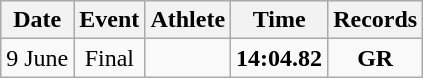<table class=wikitable style=text-align:center>
<tr>
<th>Date</th>
<th>Event</th>
<th>Athlete</th>
<th>Time</th>
<th>Records</th>
</tr>
<tr>
<td>9 June</td>
<td>Final</td>
<td align=left></td>
<td><strong>14:04.82</strong></td>
<td><strong>GR</strong></td>
</tr>
</table>
